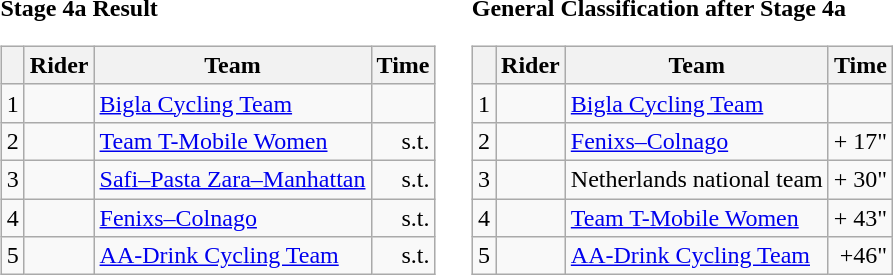<table>
<tr>
<td><strong>Stage 4a Result</strong><br><table class=wikitable>
<tr>
<th></th>
<th>Rider</th>
<th>Team</th>
<th>Time</th>
</tr>
<tr>
<td>1</td>
<td></td>
<td><a href='#'>Bigla Cycling Team</a></td>
<td align=right></td>
</tr>
<tr>
<td>2</td>
<td></td>
<td><a href='#'>Team T-Mobile Women</a></td>
<td align=right>s.t.</td>
</tr>
<tr>
<td>3</td>
<td></td>
<td><a href='#'>Safi–Pasta Zara–Manhattan</a></td>
<td align=right>s.t.</td>
</tr>
<tr>
<td>4</td>
<td></td>
<td><a href='#'>Fenixs–Colnago</a></td>
<td align=right>s.t.</td>
</tr>
<tr>
<td>5</td>
<td></td>
<td><a href='#'>AA-Drink Cycling Team</a></td>
<td align=right>s.t.</td>
</tr>
</table>
</td>
<td></td>
<td><strong>General Classification after Stage 4a</strong><br><table class="wikitable">
<tr>
<th></th>
<th>Rider</th>
<th>Team</th>
<th>Time</th>
</tr>
<tr>
<td>1</td>
<td></td>
<td><a href='#'>Bigla Cycling Team</a></td>
<td align=right></td>
</tr>
<tr>
<td>2</td>
<td></td>
<td><a href='#'>Fenixs–Colnago</a></td>
<td align=right>+ 17"</td>
</tr>
<tr>
<td>3</td>
<td></td>
<td>Netherlands national team</td>
<td align=right>+ 30"</td>
</tr>
<tr>
<td>4</td>
<td></td>
<td><a href='#'>Team T-Mobile Women</a></td>
<td align=right>+ 43"</td>
</tr>
<tr>
<td>5</td>
<td></td>
<td><a href='#'>AA-Drink Cycling Team</a></td>
<td align=right>+46"</td>
</tr>
</table>
</td>
</tr>
</table>
